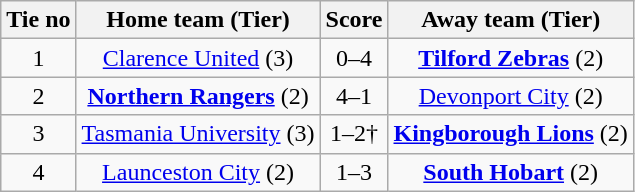<table class="wikitable" style="text-align:center">
<tr>
<th>Tie no</th>
<th>Home team (Tier)</th>
<th>Score</th>
<th>Away team (Tier)</th>
</tr>
<tr>
<td>1</td>
<td><a href='#'>Clarence United</a> (3)</td>
<td>0–4</td>
<td><strong><a href='#'>Tilford Zebras</a></strong> (2)</td>
</tr>
<tr>
<td>2</td>
<td><strong><a href='#'>Northern Rangers</a></strong> (2)</td>
<td>4–1</td>
<td><a href='#'>Devonport City</a> (2)</td>
</tr>
<tr>
<td>3</td>
<td><a href='#'>Tasmania University</a> (3)</td>
<td>1–2†</td>
<td><strong><a href='#'>Kingborough Lions</a></strong> (2)</td>
</tr>
<tr>
<td>4</td>
<td><a href='#'>Launceston City</a> (2)</td>
<td>1–3</td>
<td><strong><a href='#'>South Hobart</a></strong> (2)</td>
</tr>
</table>
